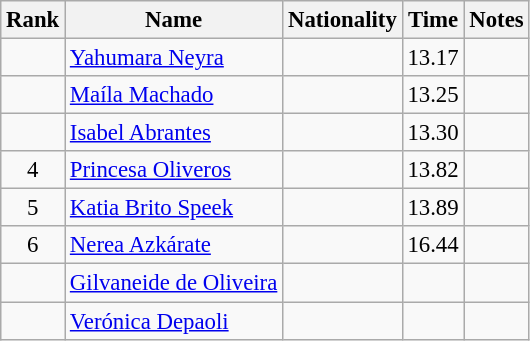<table class="wikitable sortable" style="text-align:center;font-size:95%">
<tr>
<th>Rank</th>
<th>Name</th>
<th>Nationality</th>
<th>Time</th>
<th>Notes</th>
</tr>
<tr>
<td></td>
<td align=left><a href='#'>Yahumara Neyra</a></td>
<td align=left></td>
<td>13.17</td>
<td></td>
</tr>
<tr>
<td></td>
<td align=left><a href='#'>Maíla Machado</a></td>
<td align=left></td>
<td>13.25</td>
<td></td>
</tr>
<tr>
<td></td>
<td align=left><a href='#'>Isabel Abrantes</a></td>
<td align=left></td>
<td>13.30</td>
<td></td>
</tr>
<tr>
<td>4</td>
<td align=left><a href='#'>Princesa Oliveros</a></td>
<td align=left></td>
<td>13.82</td>
<td></td>
</tr>
<tr>
<td>5</td>
<td align=left><a href='#'>Katia Brito Speek</a></td>
<td align=left></td>
<td>13.89</td>
<td></td>
</tr>
<tr>
<td>6</td>
<td align=left><a href='#'>Nerea Azkárate</a></td>
<td align=left></td>
<td>16.44</td>
<td></td>
</tr>
<tr>
<td></td>
<td align=left><a href='#'>Gilvaneide de Oliveira</a></td>
<td align=left></td>
<td></td>
<td></td>
</tr>
<tr>
<td></td>
<td align=left><a href='#'>Verónica Depaoli</a></td>
<td align=left></td>
<td></td>
<td></td>
</tr>
</table>
